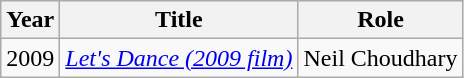<table class="wikitable sortable">
<tr>
<th>Year</th>
<th>Title</th>
<th>Role</th>
</tr>
<tr>
<td>2009</td>
<td><em><a href='#'>Let's Dance (2009 film)</a></em></td>
<td>Neil Choudhary</td>
</tr>
</table>
